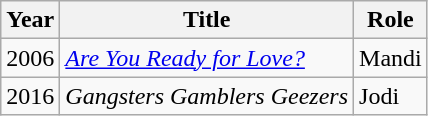<table class="wikitable">
<tr>
<th>Year</th>
<th>Title</th>
<th>Role</th>
</tr>
<tr>
<td>2006</td>
<td><em><a href='#'>Are You Ready for Love?</a></em></td>
<td>Mandi</td>
</tr>
<tr>
<td>2016</td>
<td><em>Gangsters Gamblers Geezers</em></td>
<td>Jodi</td>
</tr>
</table>
